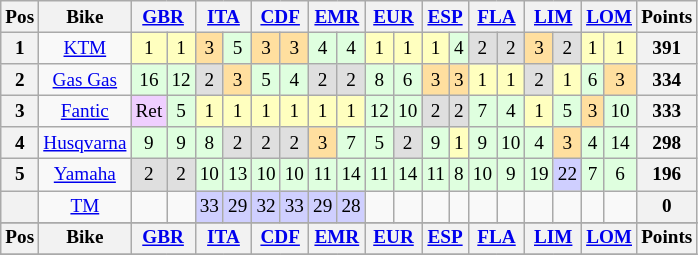<table class="wikitable" style="font-size: 80%; text-align:center">
<tr valign="top">
<th scope="col" valign="middle">Pos</th>
<th scope="col" valign="middle">Bike</th>
<th scope="colgroup" colspan=2><a href='#'>GBR</a><br></th>
<th scope="colgroup" colspan=2><a href='#'>ITA</a><br></th>
<th scope="colgroup" colspan=2><a href='#'>CDF</a><br></th>
<th scope="colgroup" colspan=2><a href='#'>EMR</a><br></th>
<th scope="colgroup" colspan=2><a href='#'>EUR</a><br></th>
<th scope="colgroup" colspan=2><a href='#'>ESP</a><br></th>
<th scope="colgroup" colspan=2><a href='#'>FLA</a><br></th>
<th scope="colgroup" colspan=2><a href='#'>LIM</a><br></th>
<th scope="colgroup" colspan=2><a href='#'>LOM</a><br></th>
<th scope="col" valign="middle">Points</th>
</tr>
<tr>
<th scope="row">1</th>
<td><a href='#'>KTM</a></td>
<td style="background:#ffffbf;">1</td>
<td style="background:#ffffbf;">1</td>
<td style="background:#ffdf9f;">3</td>
<td style="background:#dfffdf;">5</td>
<td style="background:#ffdf9f;">3</td>
<td style="background:#ffdf9f;">3</td>
<td style="background:#dfffdf;">4</td>
<td style="background:#dfffdf;">4</td>
<td style="background:#ffffbf;">1</td>
<td style="background:#ffffbf;">1</td>
<td style="background:#ffffbf;">1</td>
<td style="background:#dfffdf;">4</td>
<td style="background:#dfdfdf;">2</td>
<td style="background:#dfdfdf;">2</td>
<td style="background:#ffdf9f;">3</td>
<td style="background:#dfdfdf;">2</td>
<td style="background:#ffffbf;">1</td>
<td style="background:#ffffbf;">1</td>
<th>391</th>
</tr>
<tr>
<th scope="row">2</th>
<td><a href='#'>Gas Gas</a></td>
<td style="background:#dfffdf;">16</td>
<td style="background:#dfffdf;">12</td>
<td style="background:#dfdfdf;">2</td>
<td style="background:#ffdf9f;">3</td>
<td style="background:#dfffdf;">5</td>
<td style="background:#dfffdf;">4</td>
<td style="background:#dfdfdf;">2</td>
<td style="background:#dfdfdf;">2</td>
<td style="background:#dfffdf;">8</td>
<td style="background:#dfffdf;">6</td>
<td style="background:#ffdf9f;">3</td>
<td style="background:#ffdf9f;">3</td>
<td style="background:#ffffbf;">1</td>
<td style="background:#ffffbf;">1</td>
<td style="background:#dfdfdf;">2</td>
<td style="background:#ffffbf;">1</td>
<td style="background:#dfffdf;">6</td>
<td style="background:#ffdf9f;">3</td>
<th>334</th>
</tr>
<tr>
<th scope="row">3</th>
<td><a href='#'>Fantic</a></td>
<td style="background:#efcfff;">Ret</td>
<td style="background:#dfffdf;">5</td>
<td style="background:#ffffbf;">1</td>
<td style="background:#ffffbf;">1</td>
<td style="background:#ffffbf;">1</td>
<td style="background:#ffffbf;">1</td>
<td style="background:#ffffbf;">1</td>
<td style="background:#ffffbf;">1</td>
<td style="background:#dfffdf;">12</td>
<td style="background:#dfffdf;">10</td>
<td style="background:#dfdfdf;">2</td>
<td style="background:#dfdfdf;">2</td>
<td style="background:#dfffdf;">7</td>
<td style="background:#dfffdf;">4</td>
<td style="background:#ffffbf;">1</td>
<td style="background:#dfffdf;">5</td>
<td style="background:#ffdf9f;">3</td>
<td style="background:#dfffdf;">10</td>
<th>333</th>
</tr>
<tr>
<th scope="row">4</th>
<td><a href='#'>Husqvarna</a></td>
<td style="background:#dfffdf;">9</td>
<td style="background:#dfffdf;">9</td>
<td style="background:#dfffdf;">8</td>
<td style="background:#dfdfdf;">2</td>
<td style="background:#dfdfdf;">2</td>
<td style="background:#dfdfdf;">2</td>
<td style="background:#ffdf9f;">3</td>
<td style="background:#dfffdf;">7</td>
<td style="background:#dfffdf;">5</td>
<td style="background:#dfdfdf;">2</td>
<td style="background:#dfffdf;">9</td>
<td style="background:#ffffbf;">1</td>
<td style="background:#dfffdf;">9</td>
<td style="background:#dfffdf;">10</td>
<td style="background:#dfffdf;">4</td>
<td style="background:#ffdf9f;">3</td>
<td style="background:#dfffdf;">4</td>
<td style="background:#dfffdf;">14</td>
<th>298</th>
</tr>
<tr>
<th scope="row">5</th>
<td><a href='#'>Yamaha</a></td>
<td style="background:#dfdfdf;">2</td>
<td style="background:#dfdfdf;">2</td>
<td style="background:#dfffdf;">10</td>
<td style="background:#dfffdf;">13</td>
<td style="background:#dfffdf;">10</td>
<td style="background:#dfffdf;">10</td>
<td style="background:#dfffdf;">11</td>
<td style="background:#dfffdf;">14</td>
<td style="background:#dfffdf;">11</td>
<td style="background:#dfffdf;">14</td>
<td style="background:#dfffdf;">11</td>
<td style="background:#dfffdf;">8</td>
<td style="background:#dfffdf;">10</td>
<td style="background:#dfffdf;">9</td>
<td style="background:#dfffdf;">19</td>
<td style="background:#cfcfff;">22</td>
<td style="background:#dfffdf;">7</td>
<td style="background:#dfffdf;">6</td>
<th>196</th>
</tr>
<tr>
<th></th>
<td><a href='#'>TM</a></td>
<td></td>
<td></td>
<td style="background:#cfcfff;">33</td>
<td style="background:#cfcfff;">29</td>
<td style="background:#cfcfff;">32</td>
<td style="background:#cfcfff;">33</td>
<td style="background:#cfcfff;">29</td>
<td style="background:#cfcfff;">28</td>
<td></td>
<td></td>
<td></td>
<td></td>
<td></td>
<td></td>
<td></td>
<td></td>
<td></td>
<td></td>
<th>0</th>
</tr>
<tr>
</tr>
<tr valign="top">
<th valign="middle">Pos</th>
<th valign="middle">Bike</th>
<th colspan=2><a href='#'>GBR</a><br></th>
<th colspan=2><a href='#'>ITA</a><br></th>
<th colspan=2><a href='#'>CDF</a><br></th>
<th colspan=2><a href='#'>EMR</a><br></th>
<th colspan=2><a href='#'>EUR</a><br></th>
<th colspan=2><a href='#'>ESP</a><br></th>
<th colspan=2><a href='#'>FLA</a><br></th>
<th colspan=2><a href='#'>LIM</a><br></th>
<th colspan=2><a href='#'>LOM</a><br></th>
<th valign="middle">Points</th>
</tr>
<tr>
</tr>
</table>
